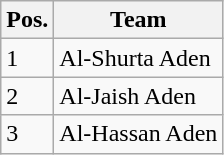<table class="wikitable">
<tr>
<th>Pos.</th>
<th>Team</th>
</tr>
<tr>
<td>1</td>
<td>Al-Shurta Aden</td>
</tr>
<tr>
<td>2</td>
<td>Al-Jaish Aden</td>
</tr>
<tr>
<td>3</td>
<td>Al-Hassan Aden</td>
</tr>
</table>
